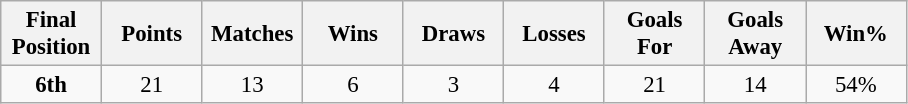<table class="wikitable" style="font-size: 95%; text-align: center;">
<tr>
<th width=60>Final Position</th>
<th width=60>Points</th>
<th width=60>Matches</th>
<th width=60>Wins</th>
<th width=60>Draws</th>
<th width=60>Losses</th>
<th width=60>Goals For</th>
<th width=60>Goals Away</th>
<th width=60>Win%</th>
</tr>
<tr>
<td><strong>6th</strong></td>
<td>21</td>
<td>13</td>
<td>6</td>
<td>3</td>
<td>4</td>
<td>21</td>
<td>14</td>
<td>54%</td>
</tr>
</table>
